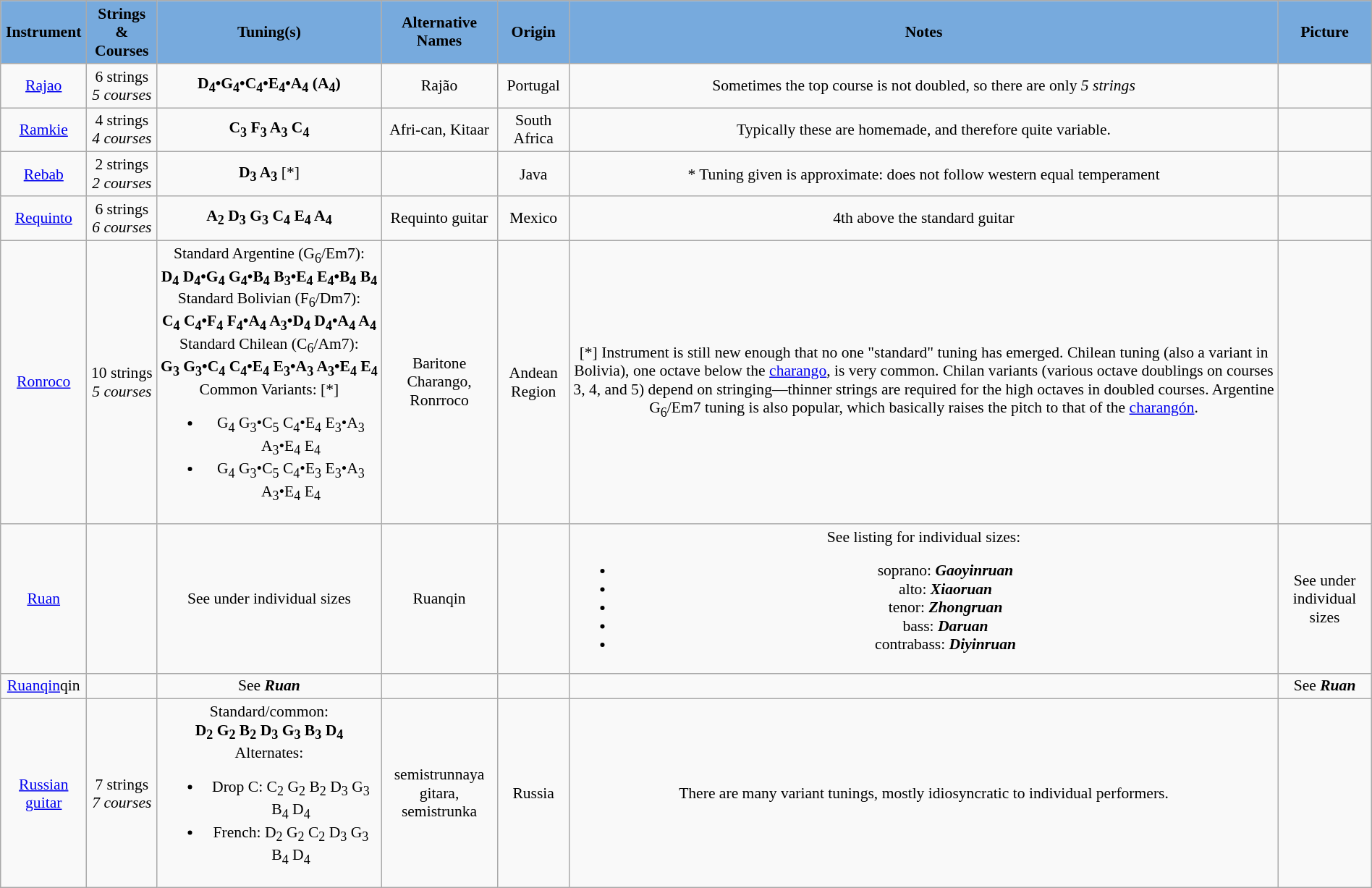<table class="wikitable" style="margin:0.5em auto; clear:both; font-size:.9em; text-align:center; width:100%">
<tr>
<th style="background: #7ad;">Instrument</th>
<th style="background: #7ad;" scope="col" width="58">Strings & Courses</th>
<th style="background: #7ad;" scope="col" width="200">Tuning(s)</th>
<th style="background: #7ad;" scope="col" width="100">Alternative Names</th>
<th style="background: #7ad;" scope="col" width="60">Origin</th>
<th style="background: #7ad;" scope="col" width'"140">Notes</th>
<th style="background: #7ad;">Picture</th>
</tr>
<tr>
<td><a href='#'>Rajao</a></td>
<td>6 strings<br><em>5 courses</em></td>
<td><strong>D<sub>4</sub>•G<sub>4</sub>•C<sub>4</sub>•E<sub>4</sub>•A<sub>4</sub> (A<sub>4</sub>)</strong></td>
<td>Rajão</td>
<td>Portugal</td>
<td>Sometimes the top course is not doubled, so there are only <em>5 strings</em></td>
<td></td>
</tr>
<tr>
<td><a href='#'>Ramkie</a></td>
<td>4 strings<br><em>4 courses</em></td>
<td><strong>C<sub>3</sub> F<sub>3</sub> A<sub>3</sub> C<sub>4</sub></strong></td>
<td>Afri-can, Kitaar</td>
<td>South Africa</td>
<td>Typically these are homemade, and therefore quite variable.</td>
<td></td>
</tr>
<tr>
<td><a href='#'>Rebab</a></td>
<td>2 strings<br><em>2 courses</em></td>
<td><strong>D<sub>3</sub> A<sub>3</sub></strong> [*]</td>
<td></td>
<td>Java</td>
<td>* Tuning given is approximate: does not follow western equal temperament</td>
<td></td>
</tr>
<tr>
<td><a href='#'>Requinto</a></td>
<td>6 strings<br><em>6 courses</em></td>
<td><strong>A<sub>2</sub> D<sub>3</sub> G<sub>3</sub> C<sub>4</sub> E<sub>4</sub> A<sub>4</sub></strong></td>
<td>Requinto guitar</td>
<td>Mexico</td>
<td>4th above the standard guitar</td>
<td></td>
</tr>
<tr>
<td><a href='#'>Ronroco</a></td>
<td>10 strings<br><em>5 courses</em></td>
<td>Standard Argentine (G<sub>6</sub>/Em7):<br><strong>D<sub>4</sub> D<sub>4</sub>•G<sub>4</sub> G<sub>4</sub>•B<sub>4</sub> B<sub>3</sub>•E<sub>4</sub> E<sub>4</sub>•B<sub>4</sub> B<sub>4</sub></strong><br>Standard Bolivian (F<sub>6</sub>/Dm7):<br><strong>C<sub>4</sub> C<sub>4</sub>•F<sub>4</sub> F<sub>4</sub>•A<sub>4</sub> A<sub>3</sub>•D<sub>4</sub> D<sub>4</sub>•A<sub>4</sub> A<sub>4</sub></strong><br>Standard Chilean (C<sub>6</sub>/Am7):<br><strong>G<sub>3</sub> G<sub>3</sub>•C<sub>4</sub> C<sub>4</sub>•E<sub>4</sub> E<sub>3</sub>•A<sub>3</sub> A<sub>3</sub>•E<sub>4</sub> E<sub>4</sub></strong><br>Common Variants: [*]<ul><li>G<sub>4</sub> G<sub>3</sub>•C<sub>5</sub> C<sub>4</sub>•E<sub>4</sub> E<sub>3</sub>•A<sub>3</sub> A<sub>3</sub>•E<sub>4</sub> E<sub>4</sub></li><li>G<sub>4</sub> G<sub>3</sub>•C<sub>5</sub> C<sub>4</sub>•E<sub>3</sub> E<sub>3</sub>•A<sub>3</sub> A<sub>3</sub>•E<sub>4</sub> E<sub>4</sub></li></ul></td>
<td>Baritone Charango,<br>Ronrroco</td>
<td>Andean Region</td>
<td>[*] Instrument is still new enough that no one "standard" tuning has emerged.  Chilean tuning (also a variant in Bolivia), one octave below the <a href='#'>charango</a>, is very common.  Chilan variants (various octave doublings on courses 3, 4, and 5) depend on stringing—thinner strings are required for the high octaves in doubled courses.  Argentine G<sub>6</sub>/Em7 tuning is also popular, which basically raises the pitch to that of the <a href='#'>charangón</a>.</td>
<td></td>
</tr>
<tr>
<td><a href='#'>Ruan</a></td>
<td></td>
<td>See under individual sizes</td>
<td>Ruanqin</td>
<td></td>
<td>See listing for individual sizes:<br><ul><li>soprano: <strong><em>Gaoyinruan</em></strong></li><li>alto: <strong><em>Xiaoruan</em></strong></li><li>tenor: <strong><em>Zhongruan</em></strong></li><li>bass: <strong><em>Daruan</em></strong></li><li>contrabass: <strong><em>Diyinruan</em></strong></li></ul></td>
<td>See under individual sizes</td>
</tr>
<tr>
<td><a href='#'>Ruanqin</a>qin</td>
<td></td>
<td>See <strong><em>Ruan</em></strong></td>
<td></td>
<td></td>
<td></td>
<td>See <strong><em>Ruan</em></strong></td>
</tr>
<tr>
<td><a href='#'>Russian guitar</a></td>
<td>7 strings<br><em>7 courses</em></td>
<td>Standard/common:<br><strong>D<sub>2</sub> G<sub>2</sub> B<sub>2</sub> D<sub>3</sub> G<sub>3</sub> B<sub>3</sub> D<sub>4</sub></strong><br>Alternates:<ul><li>Drop C: C<sub>2</sub> G<sub>2</sub> B<sub>2</sub> D<sub>3</sub> G<sub>3</sub> B<sub>4</sub> D<sub>4</sub></li><li>French: D<sub>2</sub> G<sub>2</sub> C<sub>2</sub> D<sub>3</sub> G<sub>3</sub> B<sub>4</sub> D<sub>4</sub></li></ul></td>
<td>semistrunnaya gitara, semistrunka</td>
<td>Russia</td>
<td>There are many variant tunings, mostly idiosyncratic to individual performers.</td>
<td></td>
</tr>
</table>
